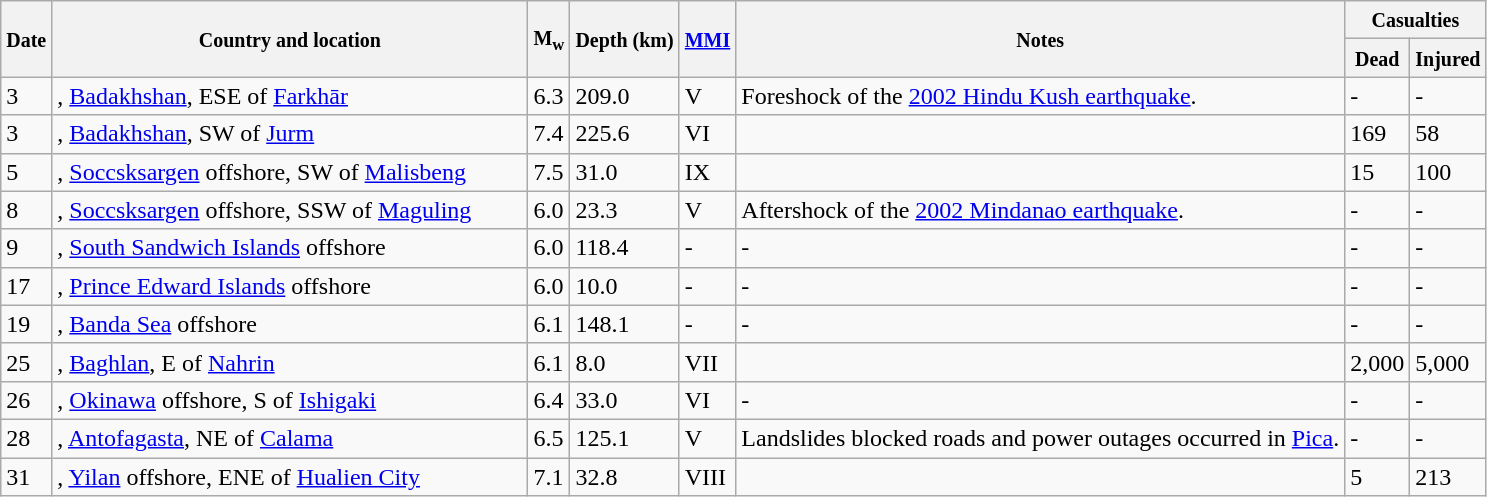<table class="wikitable sortable" style="border:1px black;  margin-left:1em;">
<tr>
<th rowspan="2"><small>Date</small></th>
<th rowspan="2" style="width: 310px"><small>Country and location</small></th>
<th rowspan="2"><small>M<sub>w</sub></small></th>
<th rowspan="2"><small>Depth (km)</small></th>
<th rowspan="2"><small><a href='#'>MMI</a></small></th>
<th rowspan="2" class="unsortable"><small>Notes</small></th>
<th colspan="2"><small>Casualties</small></th>
</tr>
<tr>
<th><small>Dead</small></th>
<th><small>Injured</small></th>
</tr>
<tr>
<td>3</td>
<td>, <a href='#'>Badakhshan</a>,  ESE of <a href='#'>Farkhār</a></td>
<td>6.3</td>
<td>209.0</td>
<td>V</td>
<td>Foreshock of the <a href='#'>2002 Hindu Kush earthquake</a>.</td>
<td>-</td>
<td>-</td>
</tr>
<tr>
<td>3</td>
<td>, <a href='#'>Badakhshan</a>,  SW of <a href='#'>Jurm</a></td>
<td>7.4</td>
<td>225.6</td>
<td>VI</td>
<td></td>
<td>169</td>
<td>58</td>
</tr>
<tr>
<td>5</td>
<td>, <a href='#'>Soccsksargen</a> offshore,  SW of <a href='#'>Malisbeng</a></td>
<td>7.5</td>
<td>31.0</td>
<td>IX</td>
<td></td>
<td>15</td>
<td>100</td>
</tr>
<tr>
<td>8</td>
<td>, <a href='#'>Soccsksargen</a> offshore,  SSW of <a href='#'>Maguling</a></td>
<td>6.0</td>
<td>23.3</td>
<td>V</td>
<td>Aftershock of the <a href='#'>2002 Mindanao earthquake</a>.</td>
<td>-</td>
<td>-</td>
</tr>
<tr>
<td>9</td>
<td>, <a href='#'>South Sandwich Islands</a> offshore</td>
<td>6.0</td>
<td>118.4</td>
<td>-</td>
<td>-</td>
<td>-</td>
<td>-</td>
</tr>
<tr>
<td>17</td>
<td>, <a href='#'>Prince Edward Islands</a> offshore</td>
<td>6.0</td>
<td>10.0</td>
<td>-</td>
<td>-</td>
<td>-</td>
<td>-</td>
</tr>
<tr>
<td>19</td>
<td>, <a href='#'>Banda Sea</a> offshore</td>
<td>6.1</td>
<td>148.1</td>
<td>-</td>
<td>-</td>
<td>-</td>
<td>-</td>
</tr>
<tr>
<td>25</td>
<td>, <a href='#'>Baghlan</a>,  E of <a href='#'>Nahrin</a></td>
<td>6.1</td>
<td>8.0</td>
<td>VII</td>
<td></td>
<td>2,000</td>
<td>5,000</td>
</tr>
<tr>
<td>26</td>
<td>, <a href='#'>Okinawa</a> offshore,  S of <a href='#'>Ishigaki</a></td>
<td>6.4</td>
<td>33.0</td>
<td>VI</td>
<td>-</td>
<td>-</td>
<td>-</td>
</tr>
<tr>
<td>28</td>
<td>, <a href='#'>Antofagasta</a>,  NE of <a href='#'>Calama</a></td>
<td>6.5</td>
<td>125.1</td>
<td>V</td>
<td>Landslides blocked roads and power outages occurred in <a href='#'>Pica</a>.</td>
<td>-</td>
<td>-</td>
</tr>
<tr>
<td>31</td>
<td>, <a href='#'>Yilan</a> offshore,  ENE of <a href='#'>Hualien City</a></td>
<td>7.1</td>
<td>32.8</td>
<td>VIII</td>
<td></td>
<td>5</td>
<td>213</td>
</tr>
<tr>
</tr>
</table>
